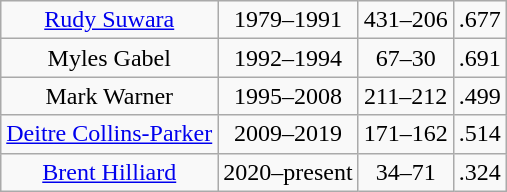<table class= wikitable style="text-align: center;">
<tr>
<td><a href='#'>Rudy Suwara</a></td>
<td>1979–1991</td>
<td>431–206</td>
<td>.677</td>
</tr>
<tr>
<td>Myles Gabel</td>
<td>1992–1994</td>
<td>67–30</td>
<td>.691</td>
</tr>
<tr>
<td>Mark Warner</td>
<td>1995–2008</td>
<td>211–212</td>
<td>.499</td>
</tr>
<tr>
<td><a href='#'>Deitre Collins-Parker</a></td>
<td>2009–2019</td>
<td>171–162</td>
<td>.514</td>
</tr>
<tr>
<td><a href='#'>Brent Hilliard</a></td>
<td>2020–present</td>
<td>34–71</td>
<td>.324</td>
</tr>
</table>
